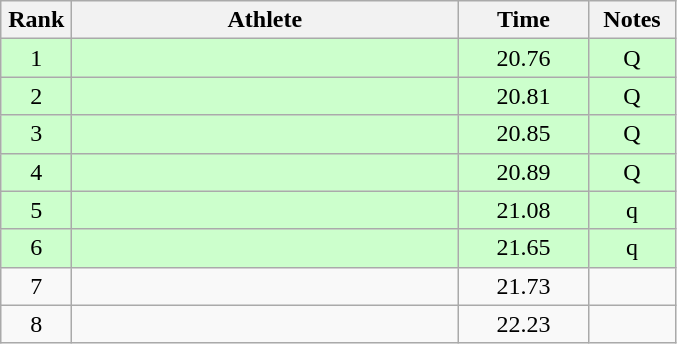<table class="wikitable" style="text-align:center">
<tr>
<th width=40>Rank</th>
<th width=250>Athlete</th>
<th width=80>Time</th>
<th width=50>Notes</th>
</tr>
<tr bgcolor=ccffcc>
<td>1</td>
<td align=left></td>
<td>20.76</td>
<td>Q</td>
</tr>
<tr bgcolor=ccffcc>
<td>2</td>
<td align=left></td>
<td>20.81</td>
<td>Q</td>
</tr>
<tr bgcolor=ccffcc>
<td>3</td>
<td align=left></td>
<td>20.85</td>
<td>Q</td>
</tr>
<tr bgcolor=ccffcc>
<td>4</td>
<td align=left></td>
<td>20.89</td>
<td>Q</td>
</tr>
<tr bgcolor=ccffcc>
<td>5</td>
<td align=left></td>
<td>21.08</td>
<td>q</td>
</tr>
<tr bgcolor=ccffcc>
<td>6</td>
<td align=left></td>
<td>21.65</td>
<td>q</td>
</tr>
<tr>
<td>7</td>
<td align=left></td>
<td>21.73</td>
<td></td>
</tr>
<tr>
<td>8</td>
<td align=left></td>
<td>22.23</td>
<td></td>
</tr>
</table>
